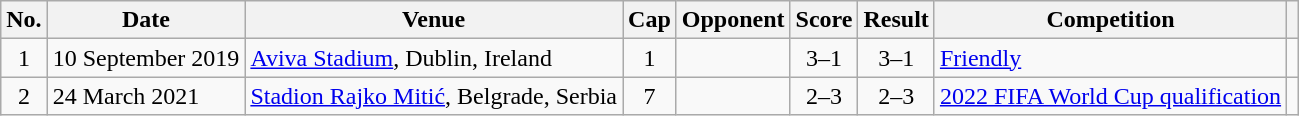<table class="wikitable sortable">
<tr>
<th scope=col>No.</th>
<th scope=col>Date</th>
<th scope=col>Venue</th>
<th scope=col>Cap</th>
<th scope=col>Opponent</th>
<th scope=col>Score</th>
<th scope=col>Result</th>
<th scope=col>Competition</th>
<th scope=col class=unsortable></th>
</tr>
<tr>
<td align=center>1</td>
<td>10 September 2019</td>
<td><a href='#'>Aviva Stadium</a>, Dublin, Ireland</td>
<td align=center>1</td>
<td></td>
<td align=center>3–1</td>
<td align=center>3–1</td>
<td><a href='#'>Friendly</a></td>
<td align=center></td>
</tr>
<tr>
<td align=center>2</td>
<td>24 March 2021</td>
<td><a href='#'>Stadion Rajko Mitić</a>, Belgrade, Serbia</td>
<td align=center>7</td>
<td></td>
<td align=center>2–3</td>
<td align=center>2–3</td>
<td><a href='#'>2022 FIFA World Cup qualification</a></td>
<td align=center></td>
</tr>
</table>
